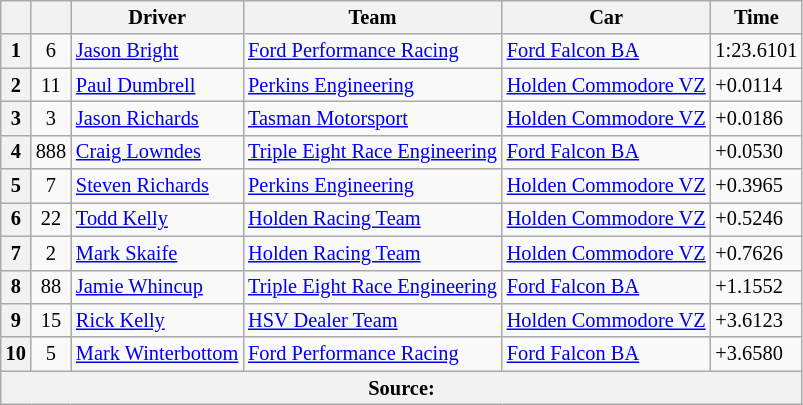<table class="wikitable" style="font-size: 85%">
<tr>
<th></th>
<th></th>
<th>Driver</th>
<th>Team</th>
<th>Car</th>
<th>Time</th>
</tr>
<tr>
<th>1</th>
<td align="center">6</td>
<td> <a href='#'>Jason Bright</a></td>
<td><a href='#'>Ford Performance Racing</a></td>
<td><a href='#'>Ford Falcon BA</a></td>
<td>1:23.6101</td>
</tr>
<tr>
<th>2</th>
<td align="center">11</td>
<td> <a href='#'>Paul Dumbrell</a></td>
<td><a href='#'>Perkins Engineering</a></td>
<td><a href='#'>Holden Commodore VZ</a></td>
<td>+0.0114</td>
</tr>
<tr>
<th>3</th>
<td align="center">3</td>
<td> <a href='#'>Jason Richards</a></td>
<td><a href='#'>Tasman Motorsport</a></td>
<td><a href='#'>Holden Commodore VZ</a></td>
<td>+0.0186</td>
</tr>
<tr>
<th>4</th>
<td align="center">888</td>
<td> <a href='#'>Craig Lowndes</a></td>
<td><a href='#'>Triple Eight Race Engineering</a></td>
<td><a href='#'>Ford Falcon BA</a></td>
<td>+0.0530</td>
</tr>
<tr>
<th>5</th>
<td align="center">7</td>
<td> <a href='#'>Steven Richards</a></td>
<td><a href='#'>Perkins Engineering</a></td>
<td><a href='#'>Holden Commodore VZ</a></td>
<td>+0.3965</td>
</tr>
<tr>
<th>6</th>
<td align="center">22</td>
<td> <a href='#'>Todd Kelly</a></td>
<td><a href='#'>Holden Racing Team</a></td>
<td><a href='#'>Holden Commodore VZ</a></td>
<td>+0.5246</td>
</tr>
<tr>
<th>7</th>
<td align="center">2</td>
<td> <a href='#'>Mark Skaife</a></td>
<td><a href='#'>Holden Racing Team</a></td>
<td><a href='#'>Holden Commodore VZ</a></td>
<td>+0.7626</td>
</tr>
<tr>
<th>8</th>
<td align="center">88</td>
<td> <a href='#'>Jamie Whincup</a></td>
<td><a href='#'>Triple Eight Race Engineering</a></td>
<td><a href='#'>Ford Falcon BA</a></td>
<td>+1.1552</td>
</tr>
<tr>
<th>9</th>
<td align="center">15</td>
<td> <a href='#'>Rick Kelly</a></td>
<td><a href='#'>HSV Dealer Team</a></td>
<td><a href='#'>Holden Commodore VZ</a></td>
<td>+3.6123</td>
</tr>
<tr>
<th>10</th>
<td align="center">5</td>
<td> <a href='#'>Mark Winterbottom</a></td>
<td><a href='#'>Ford Performance Racing</a></td>
<td><a href='#'>Ford Falcon BA</a></td>
<td>+3.6580</td>
</tr>
<tr>
<th colspan="6">Source:</th>
</tr>
</table>
